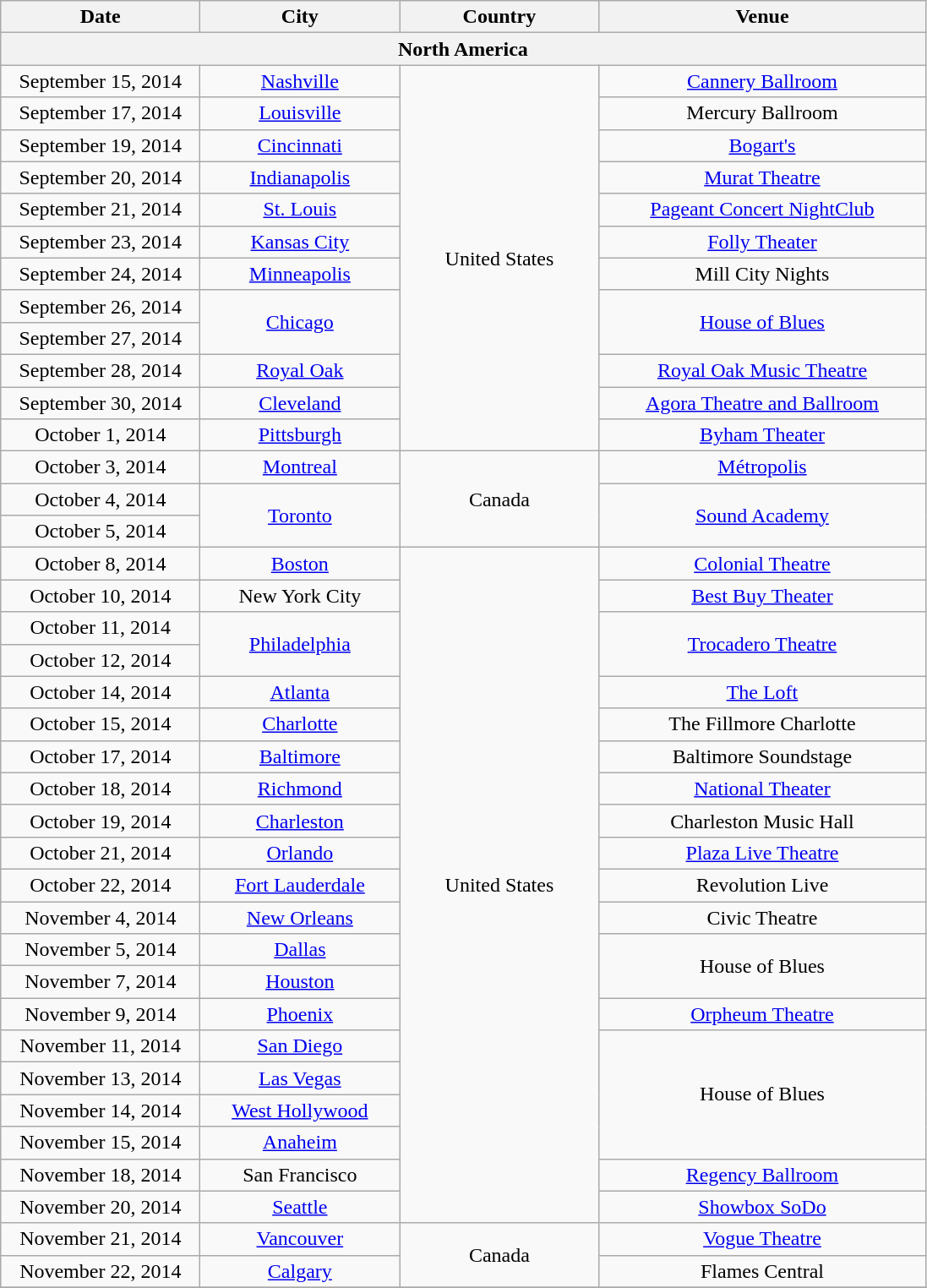<table class="wikitable" style="text-align:center;">
<tr>
<th style="width:150px;">Date</th>
<th style="width:150px;">City</th>
<th style="width:150px;">Country</th>
<th style="width:250px;">Venue</th>
</tr>
<tr>
<th colspan="4">North America</th>
</tr>
<tr>
<td>September 15, 2014</td>
<td><a href='#'>Nashville</a></td>
<td rowspan="12">United States</td>
<td><a href='#'>Cannery Ballroom</a></td>
</tr>
<tr>
<td>September 17, 2014</td>
<td><a href='#'>Louisville</a></td>
<td>Mercury Ballroom</td>
</tr>
<tr>
<td>September 19, 2014</td>
<td><a href='#'>Cincinnati</a></td>
<td><a href='#'>Bogart's</a></td>
</tr>
<tr>
<td>September 20, 2014</td>
<td><a href='#'>Indianapolis</a></td>
<td><a href='#'>Murat Theatre</a></td>
</tr>
<tr>
<td>September 21, 2014</td>
<td><a href='#'>St. Louis</a></td>
<td><a href='#'>Pageant Concert NightClub</a></td>
</tr>
<tr>
<td>September 23, 2014</td>
<td><a href='#'>Kansas City</a></td>
<td><a href='#'>Folly Theater</a></td>
</tr>
<tr>
<td>September 24, 2014</td>
<td><a href='#'>Minneapolis</a></td>
<td>Mill City Nights</td>
</tr>
<tr>
<td>September 26, 2014</td>
<td rowspan="2"><a href='#'>Chicago</a></td>
<td rowspan="2"><a href='#'>House of Blues</a></td>
</tr>
<tr>
<td>September 27, 2014</td>
</tr>
<tr>
<td>September 28, 2014</td>
<td><a href='#'>Royal Oak</a></td>
<td><a href='#'>Royal Oak Music Theatre</a></td>
</tr>
<tr>
<td>September 30, 2014</td>
<td><a href='#'>Cleveland</a></td>
<td><a href='#'>Agora Theatre and Ballroom</a></td>
</tr>
<tr>
<td>October 1, 2014</td>
<td><a href='#'>Pittsburgh</a></td>
<td><a href='#'>Byham Theater</a></td>
</tr>
<tr>
<td>October 3, 2014</td>
<td><a href='#'>Montreal</a></td>
<td rowspan="3">Canada</td>
<td><a href='#'>Métropolis</a></td>
</tr>
<tr>
<td>October 4, 2014</td>
<td rowspan="2"><a href='#'>Toronto</a></td>
<td rowspan="2"><a href='#'>Sound Academy</a></td>
</tr>
<tr>
<td>October 5, 2014</td>
</tr>
<tr>
<td>October 8, 2014</td>
<td><a href='#'>Boston</a></td>
<td rowspan="21">United States</td>
<td><a href='#'>Colonial Theatre</a></td>
</tr>
<tr>
<td>October 10, 2014</td>
<td>New York City</td>
<td><a href='#'>Best Buy Theater</a></td>
</tr>
<tr>
<td>October 11, 2014</td>
<td rowspan="2"><a href='#'>Philadelphia</a></td>
<td rowspan="2"><a href='#'>Trocadero Theatre</a></td>
</tr>
<tr>
<td>October 12, 2014</td>
</tr>
<tr>
<td>October 14, 2014</td>
<td><a href='#'>Atlanta</a></td>
<td><a href='#'>The Loft</a></td>
</tr>
<tr>
<td>October 15, 2014</td>
<td><a href='#'>Charlotte</a></td>
<td>The Fillmore Charlotte</td>
</tr>
<tr>
<td>October 17, 2014</td>
<td><a href='#'>Baltimore</a></td>
<td>Baltimore Soundstage</td>
</tr>
<tr>
<td>October 18, 2014</td>
<td><a href='#'>Richmond</a></td>
<td><a href='#'>National Theater</a></td>
</tr>
<tr>
<td>October 19, 2014</td>
<td><a href='#'>Charleston</a></td>
<td>Charleston Music Hall</td>
</tr>
<tr>
<td>October 21, 2014</td>
<td><a href='#'>Orlando</a></td>
<td><a href='#'>Plaza Live Theatre</a></td>
</tr>
<tr>
<td>October 22, 2014</td>
<td><a href='#'>Fort Lauderdale</a></td>
<td>Revolution Live</td>
</tr>
<tr>
<td>November 4, 2014</td>
<td><a href='#'>New Orleans</a></td>
<td>Civic Theatre</td>
</tr>
<tr>
<td>November 5, 2014</td>
<td><a href='#'>Dallas</a></td>
<td rowspan="2">House of Blues</td>
</tr>
<tr>
<td>November 7, 2014</td>
<td><a href='#'>Houston</a></td>
</tr>
<tr>
<td>November 9, 2014</td>
<td><a href='#'>Phoenix</a></td>
<td><a href='#'>Orpheum Theatre</a></td>
</tr>
<tr>
<td>November 11, 2014</td>
<td><a href='#'>San Diego</a></td>
<td rowspan="4">House of Blues</td>
</tr>
<tr>
<td>November 13, 2014</td>
<td><a href='#'>Las Vegas</a></td>
</tr>
<tr>
<td>November 14, 2014</td>
<td><a href='#'>West Hollywood</a></td>
</tr>
<tr>
<td>November 15, 2014</td>
<td><a href='#'>Anaheim</a></td>
</tr>
<tr>
<td>November 18, 2014</td>
<td>San Francisco</td>
<td><a href='#'>Regency Ballroom</a></td>
</tr>
<tr>
<td>November 20, 2014</td>
<td><a href='#'>Seattle</a></td>
<td><a href='#'>Showbox SoDo</a></td>
</tr>
<tr>
<td>November 21, 2014</td>
<td><a href='#'>Vancouver</a></td>
<td rowspan="2">Canada</td>
<td><a href='#'>Vogue Theatre</a></td>
</tr>
<tr>
<td>November 22, 2014</td>
<td><a href='#'>Calgary</a></td>
<td>Flames Central</td>
</tr>
<tr>
</tr>
</table>
